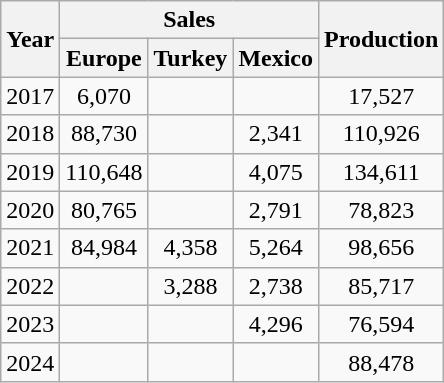<table class="wikitable" style="text-align:center">
<tr>
<th rowspan="2">Year</th>
<th colspan="3">Sales</th>
<th rowspan="2">Production</th>
</tr>
<tr>
<th>Europe </th>
<th>Turkey</th>
<th>Mexico</th>
</tr>
<tr>
<td>2017</td>
<td>6,070</td>
<td></td>
<td></td>
<td>17,527</td>
</tr>
<tr>
<td>2018</td>
<td>88,730</td>
<td></td>
<td>2,341</td>
<td>110,926</td>
</tr>
<tr>
<td>2019</td>
<td>110,648</td>
<td></td>
<td>4,075</td>
<td>134,611</td>
</tr>
<tr>
<td>2020</td>
<td>80,765</td>
<td></td>
<td>2,791</td>
<td>78,823</td>
</tr>
<tr>
<td>2021</td>
<td>84,984</td>
<td>4,358</td>
<td>5,264</td>
<td>98,656</td>
</tr>
<tr>
<td>2022</td>
<td></td>
<td>3,288</td>
<td>2,738</td>
<td>85,717</td>
</tr>
<tr>
<td>2023</td>
<td></td>
<td></td>
<td>4,296</td>
<td>76,594</td>
</tr>
<tr>
<td>2024</td>
<td></td>
<td></td>
<td></td>
<td>88,478</td>
</tr>
</table>
